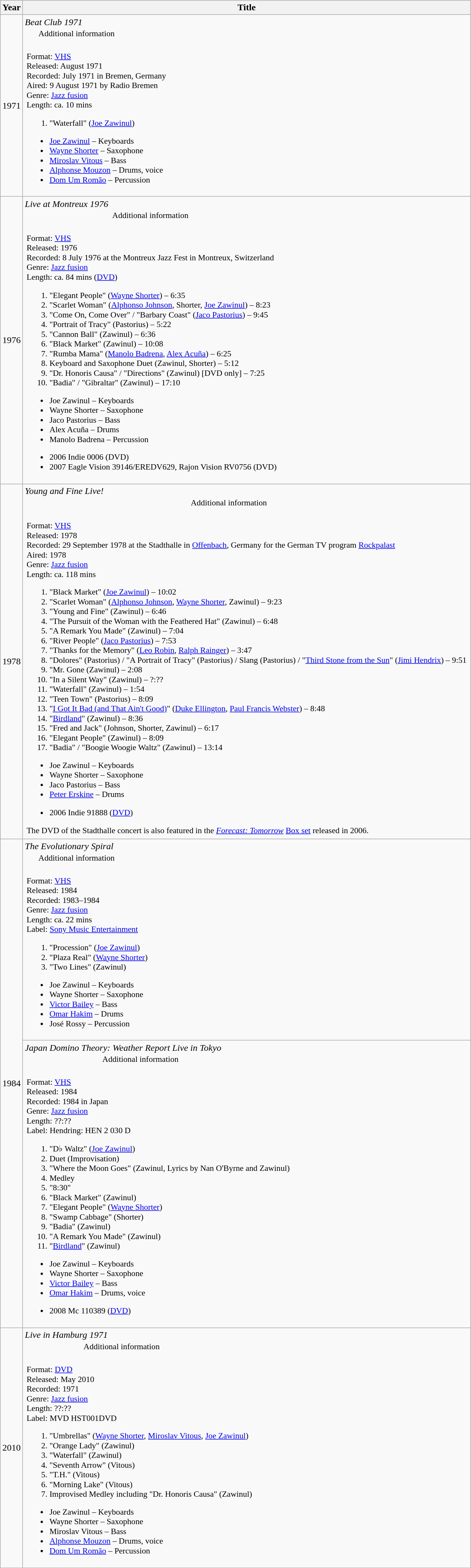<table class="wikitable">
<tr>
<th>Year</th>
<th>Title</th>
</tr>
<tr>
<td>1971</td>
<td><em>Beat Club 1971</em><br><table class="wikitable collapsible collapsed" style="font-size: 90%; margin: 0px; padding: 0px; border: transparent none">
<tr>
<th style="background: transparent; border: transparent none; font-weight: normal">      Additional information                               </th>
</tr>
<tr>
<td style="background: transparent; border: transparent none"><br>Format: <a href='#'>VHS</a> <br>
Released: August 1971 <br>
Recorded: July 1971 in Bremen, Germany <br>
Aired: 9 August 1971 by Radio Bremen <br>
Genre: <a href='#'>Jazz fusion</a> <br>
Length: ca. 10 mins<ol><li>"Waterfall" (<a href='#'>Joe Zawinul</a>)</li></ol><ul><li><a href='#'>Joe Zawinul</a> – Keyboards</li><li><a href='#'>Wayne Shorter</a> – Saxophone</li><li><a href='#'>Miroslav Vitous</a> – Bass</li><li><a href='#'>Alphonse Mouzon</a> – Drums, voice</li><li><a href='#'>Dom Um Romão</a> – Percussion</li></ul></td>
</tr>
</table>
</td>
</tr>
<tr>
<td>1976</td>
<td><em>Live at Montreux 1976</em><br><table class="wikitable collapsible collapsed" style="font-size: 90%; margin: 0px; padding: 0px; border: transparent none">
<tr>
<th style="background: transparent; border: transparent none; font-weight: normal">      Additional information       </th>
</tr>
<tr>
<td style="background: transparent; border: transparent none"><br>Format: <a href='#'>VHS</a> <br>
Released: 1976 <br>
Recorded: 8 July 1976 at the Montreux Jazz Fest in Montreux, Switzerland <br>
Genre: <a href='#'>Jazz fusion</a> <br>
Length: ca. 84 mins (<a href='#'>DVD</a>)<ol><li>"Elegant People" (<a href='#'>Wayne Shorter</a>) – 6:35</li><li>"Scarlet Woman" (<a href='#'>Alphonso Johnson</a>, Shorter, <a href='#'>Joe Zawinul</a>) – 8:23</li><li>"Come On, Come Over" / "Barbary Coast" (<a href='#'>Jaco Pastorius</a>) – 9:45</li><li>"Portrait of Tracy" (Pastorius) – 5:22</li><li>"Cannon Ball" (Zawinul) – 6:36</li><li>"Black Market" (Zawinul) – 10:08</li><li>"Rumba Mama" (<a href='#'>Manolo Badrena</a>, <a href='#'>Alex Acuña</a>) – 6:25</li><li>Keyboard and Saxophone Duet (Zawinul, Shorter) – 5:12</li><li>"Dr. Honoris Causa" / "Directions" (Zawinul) [DVD only] – 7:25</li><li>"Badia" / "Gibraltar" (Zawinul) – 17:10</li></ol><ul><li>Joe Zawinul – Keyboards</li><li>Wayne Shorter – Saxophone</li><li>Jaco Pastorius – Bass</li><li>Alex Acuña – Drums</li><li>Manolo Badrena – Percussion</li></ul><ul><li>2006 Indie 0006 (DVD)</li><li>2007 Eagle Vision 39146/EREDV629, Rajon Vision RV0756 (DVD)</li></ul></td>
</tr>
</table>
</td>
</tr>
<tr>
<td>1978</td>
<td><em>Young and Fine Live!</em><br><table class="wikitable collapsible collapsed" style="font-size: 90%; margin: 0px; padding: 0px; border: transparent none">
<tr>
<th style="background: transparent; border: transparent none; font-weight: normal">      Additional information                       </th>
</tr>
<tr>
<td style="background: transparent; border: transparent none"><br>Format: <a href='#'>VHS</a> <br>
Released: 1978 <br>
Recorded: 29 September 1978 at the Stadthalle in <a href='#'>Offenbach</a>, Germany for the German TV program <a href='#'>Rockpalast</a> <br>
Aired: 1978 <br>
Genre: <a href='#'>Jazz fusion</a> <br>
Length: ca. 118 mins<ol><li>"Black Market" (<a href='#'>Joe Zawinul</a>) – 10:02</li><li>"Scarlet Woman" (<a href='#'>Alphonso Johnson</a>, <a href='#'>Wayne Shorter</a>, Zawinul) – 9:23</li><li>"Young and Fine" (Zawinul) – 6:46</li><li>"The Pursuit of the Woman with the Feathered Hat" (Zawinul) – 6:48</li><li>"A Remark You Made" (Zawinul) – 7:04</li><li>"River People" (<a href='#'>Jaco Pastorius</a>) – 7:53</li><li>"Thanks for the Memory" (<a href='#'>Leo Robin</a>, <a href='#'>Ralph Rainger</a>) – 3:47</li><li>"Dolores" (Pastorius) / "A Portrait of Tracy" (Pastorius) / Slang (Pastorius) / "<a href='#'>Third Stone from the Sun</a>" (<a href='#'>Jimi Hendrix</a>) – 9:51</li><li>"Mr. Gone (Zawinul) – 2:08</li><li>"In a Silent Way" (Zawinul) – ?:??</li><li>"Waterfall"  (Zawinul) – 1:54</li><li>"Teen Town" (Pastorius) – 8:09</li><li>"<a href='#'>I Got It Bad (and That Ain't Good)</a>" (<a href='#'>Duke Ellington</a>, <a href='#'>Paul Francis Webster</a>) – 8:48</li><li>"<a href='#'>Birdland</a>" (Zawinul) – 8:36</li><li>"Fred and Jack" (Johnson, Shorter, Zawinul) – 6:17</li><li>"Elegant People" (Zawinul) – 8:09</li><li>"Badia" / "Boogie Woogie Waltz" (Zawinul) – 13:14</li></ol><ul><li>Joe Zawinul – Keyboards</li><li>Wayne Shorter – Saxophone</li><li>Jaco Pastorius – Bass</li><li><a href='#'>Peter Erskine</a> – Drums</li></ul><ul><li>2006 Indie 91888 (<a href='#'>DVD</a>)</li></ul>The DVD of the Stadthalle concert is also featured in the <em><a href='#'>Forecast: Tomorrow</a></em> <a href='#'>Box set</a> released in 2006.</td>
</tr>
</table>
</td>
</tr>
<tr>
<td rowspan="2">1984</td>
<td><em>The Evolutionary Spiral</em><br><table class="wikitable collapsible collapsed" style="font-size: 90%; margin: 0px; padding: 0px; border: transparent none">
<tr>
<th style="background: transparent; border: transparent none; font-weight: normal">      Additional information                                       </th>
</tr>
<tr>
<td style="background: transparent; border: transparent none"><br>Format: <a href='#'>VHS</a> <br>
Released: 1984 <br>
Recorded: 1983–1984 <br>
Genre: <a href='#'>Jazz fusion</a> <br>
Length: ca. 22 mins <br>
Label: <a href='#'>Sony Music Entertainment</a><ol><li>"Procession" (<a href='#'>Joe Zawinul</a>)</li><li>"Plaza Real" (<a href='#'>Wayne Shorter</a>)</li><li>"Two Lines" (Zawinul)</li></ol><ul><li>Joe Zawinul – Keyboards</li><li>Wayne Shorter – Saxophone</li><li><a href='#'>Victor Bailey</a> – Bass</li><li><a href='#'>Omar Hakim</a> – Drums</li><li>José Rossy – Percussion</li></ul></td>
</tr>
</table>
</td>
</tr>
<tr>
<td><em>Japan Domino Theory: Weather Report Live in Tokyo</em><br><table class="wikitable collapsible collapsed" style="font-size: 90%; margin: 0px; padding: 0px; border: transparent none">
<tr>
<th style="background: transparent; border: transparent none; font-weight: normal">      Additional information                       </th>
</tr>
<tr>
<td style="background: transparent; border: transparent none"><br>Format: <a href='#'>VHS</a> <br>
Released: 1984 <br>
Recorded: 1984 in Japan <br>
Genre: <a href='#'>Jazz fusion</a> <br>
Length: ??:?? <br>
Label: Hendring: HEN 2 030 D<ol><li>"D♭ Waltz" (<a href='#'>Joe Zawinul</a>)</li><li>Duet (Improvisation)</li><li>"Where the Moon Goes" (Zawinul, Lyrics by Nan O'Byrne and Zawinul)</li><li>Medley</li><li>"8:30"</li><li>"Black Market" (Zawinul)</li><li>"Elegant People" (<a href='#'>Wayne Shorter</a>)</li><li>"Swamp Cabbage" (Shorter)</li><li>"Badia" (Zawinul)</li><li>"A Remark You Made" (Zawinul)</li><li>"<a href='#'>Birdland</a>" (Zawinul)</li></ol><ul><li>Joe Zawinul – Keyboards</li><li>Wayne Shorter – Saxophone</li><li><a href='#'>Victor Bailey</a> – Bass</li><li><a href='#'>Omar Hakim</a> – Drums, voice</li></ul><ul><li>2008 Mc 110389 (<a href='#'>DVD</a>)</li></ul></td>
</tr>
</table>
</td>
</tr>
<tr>
<td>2010</td>
<td><em>Live in Hamburg 1971</em><br><table class="wikitable collapsible collapsed" style="font-size: 90%; margin: 0px; padding: 0px; border: transparent none">
<tr>
<th style="background: transparent; border: transparent none; font-weight: normal">      Additional information                       </th>
</tr>
<tr>
<td style="background: transparent; border: transparent none"><br>Format: <a href='#'>DVD</a> <br>
Released: May 2010 <br>
Recorded: 1971 <br>
Genre: <a href='#'>Jazz fusion</a> <br>
Length: ??:?? <br>
Label: MVD HST001DVD<ol><li>"Umbrellas" (<a href='#'>Wayne Shorter</a>, <a href='#'>Miroslav Vitous</a>, <a href='#'>Joe Zawinul</a>)</li><li>"Orange Lady" (Zawinul)</li><li>"Waterfall" (Zawinul)</li><li>"Seventh Arrow" (Vitous)</li><li>"T.H." (Vitous)</li><li>"Morning Lake" (Vitous)</li><li>Improvised Medley including "Dr. Honoris Causa" (Zawinul)</li></ol><ul><li>Joe Zawinul – Keyboards</li><li>Wayne Shorter – Saxophone</li><li>Miroslav Vitous – Bass</li><li><a href='#'>Alphonse Mouzon</a> – Drums, voice</li><li><a href='#'>Dom Um Romão</a> – Percussion</li></ul></td>
</tr>
</table>
</td>
</tr>
</table>
